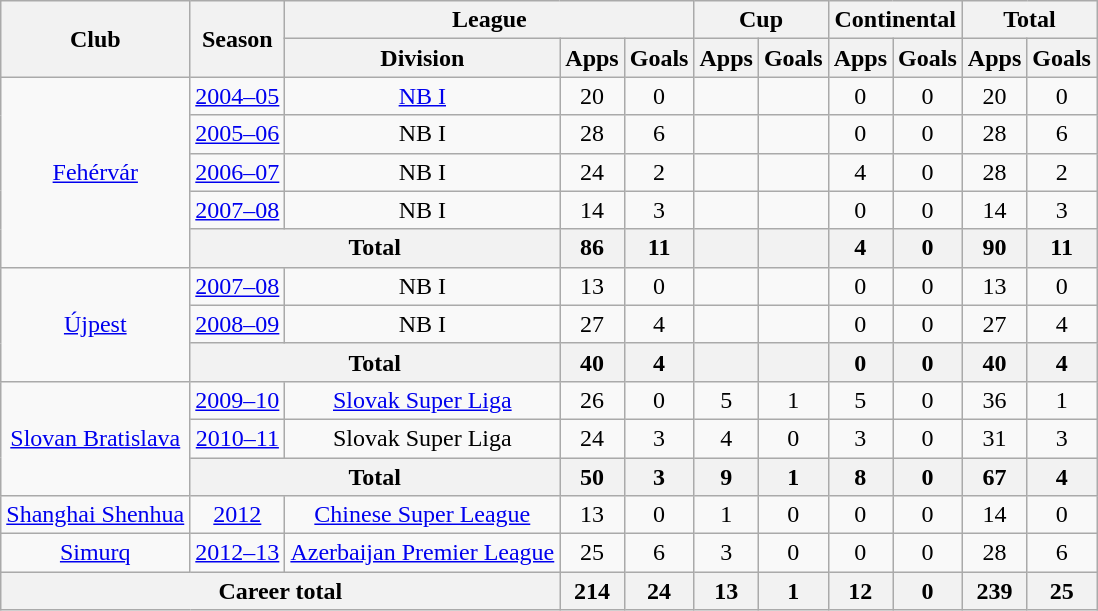<table class="wikitable" style="text-align:center">
<tr>
<th rowspan="2">Club</th>
<th rowspan="2">Season</th>
<th colspan="3">League</th>
<th colspan="2">Cup</th>
<th colspan="2">Continental</th>
<th colspan="2">Total</th>
</tr>
<tr>
<th>Division</th>
<th>Apps</th>
<th>Goals</th>
<th>Apps</th>
<th>Goals</th>
<th>Apps</th>
<th>Goals</th>
<th>Apps</th>
<th>Goals</th>
</tr>
<tr>
<td rowspan="5"><a href='#'>Fehérvár</a></td>
<td><a href='#'>2004–05</a></td>
<td><a href='#'>NB I</a></td>
<td>20</td>
<td>0</td>
<td></td>
<td></td>
<td>0</td>
<td>0</td>
<td>20</td>
<td>0</td>
</tr>
<tr>
<td><a href='#'>2005–06</a></td>
<td>NB I</td>
<td>28</td>
<td>6</td>
<td></td>
<td></td>
<td>0</td>
<td>0</td>
<td>28</td>
<td>6</td>
</tr>
<tr>
<td><a href='#'>2006–07</a></td>
<td>NB I</td>
<td>24</td>
<td>2</td>
<td></td>
<td></td>
<td>4</td>
<td>0</td>
<td>28</td>
<td>2</td>
</tr>
<tr>
<td><a href='#'>2007–08</a></td>
<td>NB I</td>
<td>14</td>
<td>3</td>
<td></td>
<td></td>
<td>0</td>
<td>0</td>
<td>14</td>
<td>3</td>
</tr>
<tr>
<th colspan="2">Total</th>
<th>86</th>
<th>11</th>
<th></th>
<th></th>
<th>4</th>
<th>0</th>
<th>90</th>
<th>11</th>
</tr>
<tr>
<td rowspan="3"><a href='#'>Újpest</a></td>
<td><a href='#'>2007–08</a></td>
<td>NB I</td>
<td>13</td>
<td>0</td>
<td></td>
<td></td>
<td>0</td>
<td>0</td>
<td>13</td>
<td>0</td>
</tr>
<tr>
<td><a href='#'>2008–09</a></td>
<td>NB I</td>
<td>27</td>
<td>4</td>
<td></td>
<td></td>
<td>0</td>
<td>0</td>
<td>27</td>
<td>4</td>
</tr>
<tr>
<th colspan="2">Total</th>
<th>40</th>
<th>4</th>
<th></th>
<th></th>
<th>0</th>
<th>0</th>
<th>40</th>
<th>4</th>
</tr>
<tr>
<td rowspan="3"><a href='#'>Slovan Bratislava</a></td>
<td><a href='#'>2009–10</a></td>
<td><a href='#'>Slovak Super Liga</a></td>
<td>26</td>
<td>0</td>
<td>5</td>
<td>1</td>
<td>5</td>
<td>0</td>
<td>36</td>
<td>1</td>
</tr>
<tr>
<td><a href='#'>2010–11</a></td>
<td>Slovak Super Liga</td>
<td>24</td>
<td>3</td>
<td>4</td>
<td>0</td>
<td>3</td>
<td>0</td>
<td>31</td>
<td>3</td>
</tr>
<tr>
<th colspan="2">Total</th>
<th>50</th>
<th>3</th>
<th>9</th>
<th>1</th>
<th>8</th>
<th>0</th>
<th>67</th>
<th>4</th>
</tr>
<tr>
<td><a href='#'>Shanghai Shenhua</a></td>
<td><a href='#'>2012</a></td>
<td><a href='#'>Chinese Super League</a></td>
<td>13</td>
<td>0</td>
<td>1</td>
<td>0</td>
<td>0</td>
<td>0</td>
<td>14</td>
<td>0</td>
</tr>
<tr>
<td><a href='#'>Simurq</a></td>
<td><a href='#'>2012–13</a></td>
<td><a href='#'>Azerbaijan Premier League</a></td>
<td>25</td>
<td>6</td>
<td>3</td>
<td>0</td>
<td>0</td>
<td>0</td>
<td>28</td>
<td>6</td>
</tr>
<tr>
<th colspan="3">Career total</th>
<th>214</th>
<th>24</th>
<th>13</th>
<th>1</th>
<th>12</th>
<th>0</th>
<th>239</th>
<th>25</th>
</tr>
</table>
